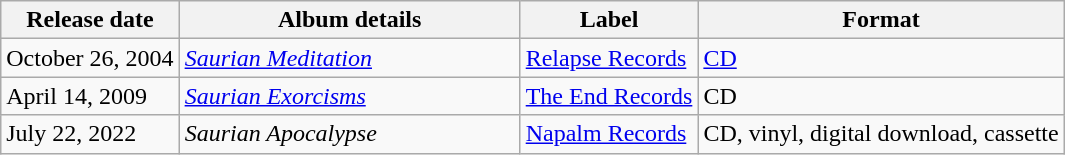<table class="wikitable" border="1">
<tr>
<th>Release date</th>
<th width="220">Album details</th>
<th>Label</th>
<th>Format</th>
</tr>
<tr>
<td>October 26, 2004</td>
<td><em><a href='#'>Saurian Meditation</a></em></td>
<td><a href='#'>Relapse Records</a></td>
<td><a href='#'>CD</a></td>
</tr>
<tr>
<td>April 14, 2009</td>
<td><em><a href='#'>Saurian Exorcisms</a></em></td>
<td><a href='#'>The End Records</a></td>
<td>CD</td>
</tr>
<tr>
<td>July 22, 2022</td>
<td><em>Saurian Apocalypse</em></td>
<td><a href='#'>Napalm Records</a></td>
<td>CD, vinyl, digital download, cassette</td>
</tr>
</table>
